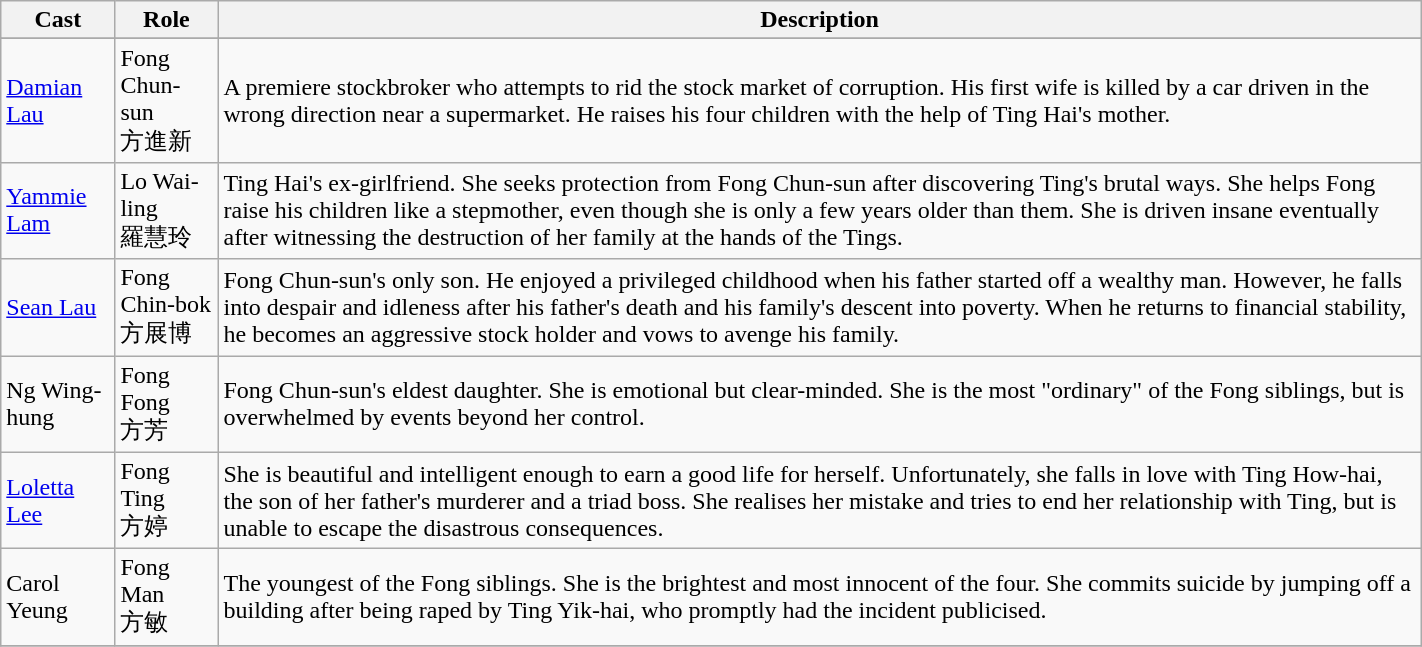<table class="wikitable" width="75%">
<tr>
<th>Cast</th>
<th>Role</th>
<th>Description</th>
</tr>
<tr>
</tr>
<tr>
<td><a href='#'>Damian Lau</a></td>
<td>Fong Chun-sun<br>方進新</td>
<td>A premiere stockbroker who attempts to rid the stock market of corruption. His first wife is killed by a car driven in the wrong direction near a supermarket. He raises his four children with the help of Ting Hai's mother.</td>
</tr>
<tr>
<td><a href='#'>Yammie Lam</a></td>
<td>Lo Wai-ling<br>羅慧玲</td>
<td>Ting Hai's ex-girlfriend. She seeks protection from Fong Chun-sun after discovering Ting's brutal ways. She helps Fong raise his children like a stepmother, even though she is only a few years older than them. She is driven insane eventually after witnessing the destruction of her family at the hands of the Tings.</td>
</tr>
<tr>
<td><a href='#'>Sean Lau</a></td>
<td>Fong Chin-bok<br>方展博</td>
<td>Fong Chun-sun's only son. He enjoyed a privileged childhood when his father started off a wealthy man. However, he falls into despair and idleness after his father's death and his family's descent into poverty. When he returns to financial stability, he becomes an aggressive stock holder and vows to avenge his family.</td>
</tr>
<tr>
<td>Ng Wing-hung</td>
<td>Fong Fong<br>方芳</td>
<td>Fong Chun-sun's eldest daughter. She is emotional but clear-minded. She is the most "ordinary" of the Fong siblings, but is overwhelmed by events beyond her control.</td>
</tr>
<tr>
<td><a href='#'>Loletta Lee</a></td>
<td>Fong Ting<br>方婷</td>
<td>She is beautiful and intelligent enough to earn a good life for herself. Unfortunately, she falls in love with Ting How-hai, the son of her father's murderer and a triad boss. She realises her mistake and tries to end her relationship with Ting, but is unable to escape the disastrous consequences.</td>
</tr>
<tr>
<td>Carol Yeung</td>
<td>Fong Man<br>方敏</td>
<td>The youngest of the Fong siblings. She is the brightest and most innocent of the four. She commits suicide by jumping off a building after being raped by Ting Yik-hai, who promptly had the incident publicised.</td>
</tr>
<tr>
</tr>
</table>
